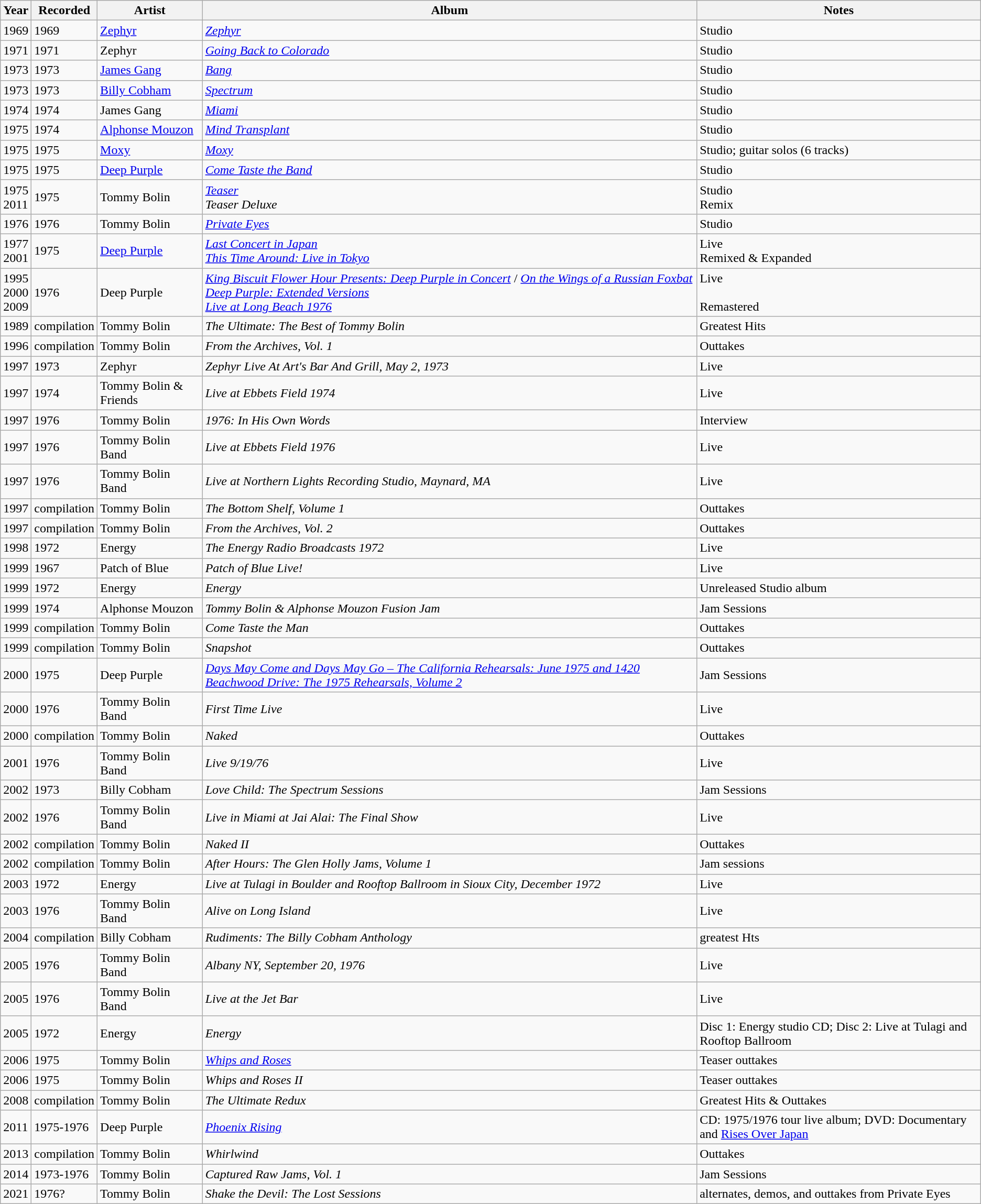<table class="wikitable sortable">
<tr style="background:#fff;">
<th>Year</th>
<th>Recorded</th>
<th>Artist</th>
<th>Album</th>
<th>Notes</th>
</tr>
<tr>
<td>1969</td>
<td>1969</td>
<td><a href='#'>Zephyr</a></td>
<td><em><a href='#'>Zephyr</a></em></td>
<td>Studio</td>
</tr>
<tr>
<td>1971</td>
<td>1971</td>
<td>Zephyr</td>
<td><em><a href='#'>Going Back to Colorado</a></em></td>
<td>Studio</td>
</tr>
<tr>
<td>1973</td>
<td>1973</td>
<td><a href='#'>James Gang</a></td>
<td><em><a href='#'>Bang</a></em></td>
<td>Studio</td>
</tr>
<tr>
<td>1973</td>
<td>1973</td>
<td><a href='#'>Billy Cobham</a></td>
<td><em><a href='#'>Spectrum</a></em></td>
<td>Studio</td>
</tr>
<tr>
<td>1974</td>
<td>1974</td>
<td>James Gang</td>
<td><em><a href='#'>Miami</a></em></td>
<td>Studio</td>
</tr>
<tr>
<td>1975</td>
<td>1974</td>
<td><a href='#'>Alphonse Mouzon</a></td>
<td><em><a href='#'>Mind Transplant</a></em></td>
<td>Studio</td>
</tr>
<tr>
<td>1975</td>
<td>1975</td>
<td><a href='#'>Moxy</a></td>
<td><em><a href='#'>Moxy</a></em></td>
<td>Studio; guitar solos (6 tracks)</td>
</tr>
<tr>
<td>1975</td>
<td>1975</td>
<td><a href='#'>Deep Purple</a></td>
<td><em><a href='#'>Come Taste the Band</a></em></td>
<td>Studio</td>
</tr>
<tr>
<td>1975<br>2011</td>
<td>1975</td>
<td>Tommy Bolin</td>
<td><em><a href='#'>Teaser</a></em><br><em>Teaser Deluxe</em></td>
<td>Studio<br>Remix</td>
</tr>
<tr>
<td>1976</td>
<td>1976</td>
<td>Tommy Bolin</td>
<td><em><a href='#'>Private Eyes</a></em></td>
<td>Studio</td>
</tr>
<tr>
<td>1977<br>2001</td>
<td>1975</td>
<td><a href='#'>Deep Purple</a></td>
<td><em><a href='#'>Last Concert in Japan</a></em><br><em><a href='#'>This Time Around: Live in Tokyo</a></em></td>
<td>Live<br>Remixed & Expanded</td>
</tr>
<tr>
<td>1995<br>2000<br>2009</td>
<td>1976</td>
<td>Deep Purple</td>
<td><em><a href='#'>King Biscuit Flower Hour Presents: Deep Purple in Concert</a></em> / <em><a href='#'>On the Wings of a Russian Foxbat</a></em><br><em><a href='#'>Deep Purple: Extended Versions</a></em><br><em><a href='#'>Live at Long Beach 1976</a></em></td>
<td>Live<br><br>Remastered</td>
</tr>
<tr>
<td>1989</td>
<td>compilation</td>
<td>Tommy Bolin</td>
<td><em>The Ultimate: The Best of Tommy Bolin</em></td>
<td>Greatest Hits</td>
</tr>
<tr>
<td>1996</td>
<td>compilation</td>
<td>Tommy Bolin</td>
<td><em>From the Archives, Vol. 1</em></td>
<td>Outtakes</td>
</tr>
<tr>
<td>1997</td>
<td>1973</td>
<td>Zephyr</td>
<td><em>Zephyr Live At Art's Bar And Grill, May 2, 1973</em></td>
<td>Live</td>
</tr>
<tr>
<td>1997</td>
<td>1974</td>
<td>Tommy Bolin & Friends</td>
<td><em>Live at Ebbets Field 1974</em></td>
<td>Live</td>
</tr>
<tr>
<td>1997</td>
<td>1976</td>
<td>Tommy Bolin</td>
<td><em>1976: In His Own Words</em></td>
<td>Interview</td>
</tr>
<tr>
<td>1997</td>
<td>1976</td>
<td>Tommy Bolin Band</td>
<td><em>Live at Ebbets Field 1976</em></td>
<td>Live</td>
</tr>
<tr>
<td>1997</td>
<td>1976</td>
<td>Tommy Bolin Band</td>
<td><em>Live at Northern Lights Recording Studio, Maynard, MA</em></td>
<td>Live</td>
</tr>
<tr>
<td>1997</td>
<td>compilation</td>
<td>Tommy Bolin</td>
<td><em>The Bottom Shelf, Volume 1</em></td>
<td>Outtakes</td>
</tr>
<tr>
<td>1997</td>
<td>compilation</td>
<td>Tommy Bolin</td>
<td><em>From the Archives, Vol. 2</em></td>
<td>Outtakes</td>
</tr>
<tr>
<td>1998</td>
<td>1972</td>
<td>Energy</td>
<td><em>The Energy Radio Broadcasts 1972</em></td>
<td>Live</td>
</tr>
<tr>
<td>1999</td>
<td>1967</td>
<td>Patch of Blue</td>
<td><em>Patch of Blue Live!</em></td>
<td>Live</td>
</tr>
<tr>
<td>1999</td>
<td>1972</td>
<td>Energy</td>
<td><em>Energy</em></td>
<td>Unreleased Studio album</td>
</tr>
<tr>
<td>1999</td>
<td>1974</td>
<td>Alphonse Mouzon</td>
<td><em>Tommy Bolin & Alphonse Mouzon Fusion Jam</em></td>
<td>Jam Sessions</td>
</tr>
<tr>
<td>1999</td>
<td>compilation</td>
<td>Tommy Bolin</td>
<td><em>Come Taste the Man</em></td>
<td>Outtakes</td>
</tr>
<tr>
<td>1999</td>
<td>compilation</td>
<td>Tommy Bolin</td>
<td><em>Snapshot</em></td>
<td>Outtakes</td>
</tr>
<tr>
<td>2000</td>
<td>1975</td>
<td>Deep Purple</td>
<td><em><a href='#'>Days May Come and Days May Go – The California Rehearsals: June 1975 and 1420 Beachwood Drive: The 1975 Rehearsals, Volume 2</a></em></td>
<td>Jam Sessions</td>
</tr>
<tr>
<td>2000</td>
<td>1976</td>
<td>Tommy Bolin Band</td>
<td><em>First Time Live</em></td>
<td>Live</td>
</tr>
<tr>
<td>2000</td>
<td>compilation</td>
<td>Tommy Bolin</td>
<td><em>Naked</em></td>
<td>Outtakes</td>
</tr>
<tr>
<td>2001</td>
<td>1976</td>
<td>Tommy Bolin Band</td>
<td><em>Live 9/19/76</em></td>
<td>Live</td>
</tr>
<tr>
<td>2002</td>
<td>1973</td>
<td>Billy Cobham</td>
<td><em>Love Child: The Spectrum Sessions</em></td>
<td>Jam Sessions</td>
</tr>
<tr>
<td>2002</td>
<td>1976</td>
<td>Tommy Bolin Band</td>
<td><em>Live in Miami at Jai Alai: The Final Show</em></td>
<td>Live</td>
</tr>
<tr>
<td>2002</td>
<td>compilation</td>
<td>Tommy Bolin</td>
<td><em>Naked II</em></td>
<td>Outtakes</td>
</tr>
<tr>
<td>2002</td>
<td>compilation</td>
<td>Tommy Bolin</td>
<td><em>After Hours: The Glen Holly Jams, Volume 1</em></td>
<td>Jam sessions</td>
</tr>
<tr>
<td>2003</td>
<td>1972</td>
<td>Energy</td>
<td><em>Live at Tulagi in Boulder and Rooftop Ballroom in Sioux City, December 1972</em></td>
<td>Live</td>
</tr>
<tr>
<td>2003</td>
<td>1976</td>
<td>Tommy Bolin Band</td>
<td><em>Alive on Long Island</em></td>
<td>Live</td>
</tr>
<tr>
<td>2004</td>
<td>compilation</td>
<td>Billy Cobham</td>
<td><em>Rudiments: The Billy Cobham Anthology</em></td>
<td>greatest Hts</td>
</tr>
<tr>
<td>2005</td>
<td>1976</td>
<td>Tommy Bolin Band</td>
<td><em>Albany NY, September 20, 1976</em></td>
<td>Live</td>
</tr>
<tr>
<td>2005</td>
<td>1976</td>
<td>Tommy Bolin Band</td>
<td><em>Live at the Jet Bar</em></td>
<td>Live</td>
</tr>
<tr>
<td>2005</td>
<td>1972</td>
<td>Energy</td>
<td><em>Energy</em></td>
<td>Disc 1: Energy studio CD; Disc 2: Live at Tulagi and Rooftop Ballroom</td>
</tr>
<tr>
<td>2006</td>
<td>1975</td>
<td>Tommy Bolin</td>
<td><em><a href='#'>Whips and Roses</a></em></td>
<td>Teaser outtakes</td>
</tr>
<tr>
<td>2006</td>
<td>1975</td>
<td>Tommy Bolin</td>
<td><em>Whips and Roses II</em></td>
<td>Teaser outtakes</td>
</tr>
<tr>
<td>2008</td>
<td>compilation</td>
<td>Tommy Bolin</td>
<td><em>The Ultimate Redux</em></td>
<td>Greatest Hits & Outtakes</td>
</tr>
<tr>
<td>2011</td>
<td>1975-1976</td>
<td>Deep Purple</td>
<td><em><a href='#'>Phoenix Rising</a></em></td>
<td>CD: 1975/1976 tour live album; DVD: Documentary and <a href='#'>Rises Over Japan</a></td>
</tr>
<tr>
<td>2013</td>
<td>compilation</td>
<td>Tommy Bolin</td>
<td><em>Whirlwind</em></td>
<td>Outtakes</td>
</tr>
<tr>
<td>2014</td>
<td>1973-1976</td>
<td>Tommy Bolin</td>
<td><em>Captured Raw Jams, Vol. 1</em></td>
<td>Jam Sessions</td>
</tr>
<tr>
<td>2021</td>
<td>1976?</td>
<td>Tommy Bolin</td>
<td><em>Shake the Devil: The Lost Sessions</em></td>
<td>alternates, demos, and outtakes from Private Eyes</td>
</tr>
</table>
